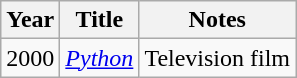<table class="wikitable sortable">
<tr>
<th>Year</th>
<th>Title</th>
<th class="unsortable">Notes</th>
</tr>
<tr>
<td>2000</td>
<td><em><a href='#'>Python</a></em></td>
<td>Television film</td>
</tr>
</table>
